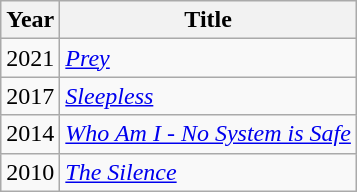<table class="wikitable">
<tr>
<th>Year</th>
<th>Title</th>
</tr>
<tr>
<td>2021</td>
<td><em><a href='#'>Prey</a></em></td>
</tr>
<tr>
<td>2017</td>
<td><em><a href='#'>Sleepless</a></em></td>
</tr>
<tr>
<td>2014</td>
<td><em><a href='#'>Who Am I - No System is Safe</a></em></td>
</tr>
<tr>
<td>2010</td>
<td><em><a href='#'>The Silence</a></em></td>
</tr>
</table>
